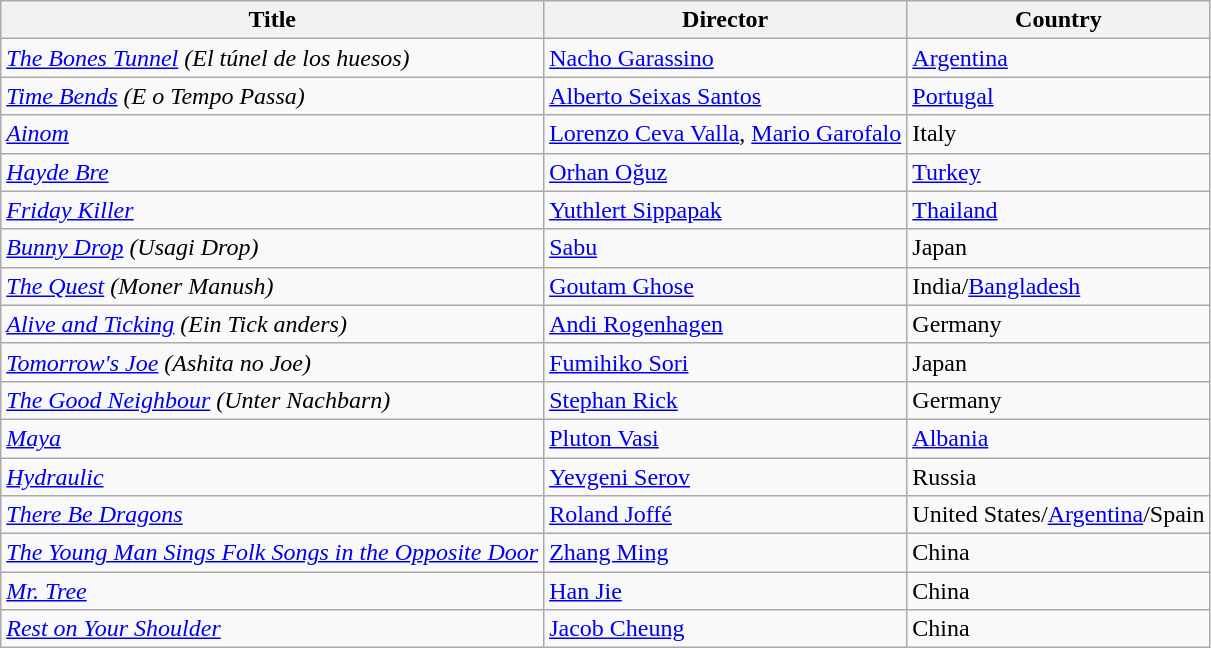<table class="wikitable">
<tr>
<th>Title</th>
<th>Director</th>
<th>Country</th>
</tr>
<tr>
<td><em><a href='#'>The Bones Tunnel</a></em> <em>(El túnel de los huesos)</em></td>
<td><a href='#'>Nacho Garassino</a></td>
<td><a href='#'>Argentina</a></td>
</tr>
<tr>
<td><em><a href='#'>Time Bends</a></em> <em>(E o Tempo Passa)</em></td>
<td><a href='#'>Alberto Seixas Santos</a></td>
<td><a href='#'>Portugal</a></td>
</tr>
<tr>
<td><em><a href='#'>Ainom</a></em></td>
<td><a href='#'>Lorenzo Ceva Valla</a>, <a href='#'>Mario Garofalo</a></td>
<td>Italy</td>
</tr>
<tr>
<td><em><a href='#'>Hayde Bre</a></em></td>
<td><a href='#'>Orhan Oğuz</a></td>
<td><a href='#'>Turkey</a></td>
</tr>
<tr>
<td><em><a href='#'>Friday Killer</a></em></td>
<td><a href='#'>Yuthlert Sippapak</a></td>
<td><a href='#'>Thailand</a></td>
</tr>
<tr>
<td><em><a href='#'>Bunny Drop</a></em> <em>(Usagi Drop)</em></td>
<td><a href='#'>Sabu</a></td>
<td>Japan</td>
</tr>
<tr>
<td><em><a href='#'>The Quest</a></em> <em>(Moner Manush)</em></td>
<td><a href='#'>Goutam Ghose</a></td>
<td>India/<a href='#'>Bangladesh</a></td>
</tr>
<tr>
<td><em><a href='#'>Alive and Ticking</a></em> <em>(Ein Tick anders)</em></td>
<td><a href='#'>Andi Rogenhagen</a></td>
<td>Germany</td>
</tr>
<tr>
<td><em><a href='#'>Tomorrow's Joe</a></em> <em>(Ashita no Joe)</em></td>
<td><a href='#'>Fumihiko Sori</a></td>
<td>Japan</td>
</tr>
<tr>
<td><em><a href='#'>The Good Neighbour</a></em> <em>(Unter Nachbarn)</em></td>
<td><a href='#'>Stephan Rick</a></td>
<td>Germany</td>
</tr>
<tr>
<td><em><a href='#'>Maya</a></em></td>
<td><a href='#'>Pluton Vasi</a></td>
<td><a href='#'>Albania</a></td>
</tr>
<tr>
<td><em><a href='#'>Hydraulic</a></em></td>
<td><a href='#'>Yevgeni Serov</a></td>
<td>Russia</td>
</tr>
<tr>
<td><em><a href='#'>There Be Dragons</a></em></td>
<td><a href='#'>Roland Joffé</a></td>
<td>United States/<a href='#'>Argentina</a>/Spain</td>
</tr>
<tr>
<td><em><a href='#'>The Young Man Sings Folk Songs in the Opposite Door</a></em></td>
<td><a href='#'>Zhang Ming</a></td>
<td>China</td>
</tr>
<tr>
<td><em><a href='#'>Mr. Tree</a></em></td>
<td><a href='#'>Han Jie</a></td>
<td>China</td>
</tr>
<tr>
<td><em><a href='#'>Rest on Your Shoulder</a></em></td>
<td><a href='#'>Jacob Cheung</a></td>
<td>China</td>
</tr>
</table>
